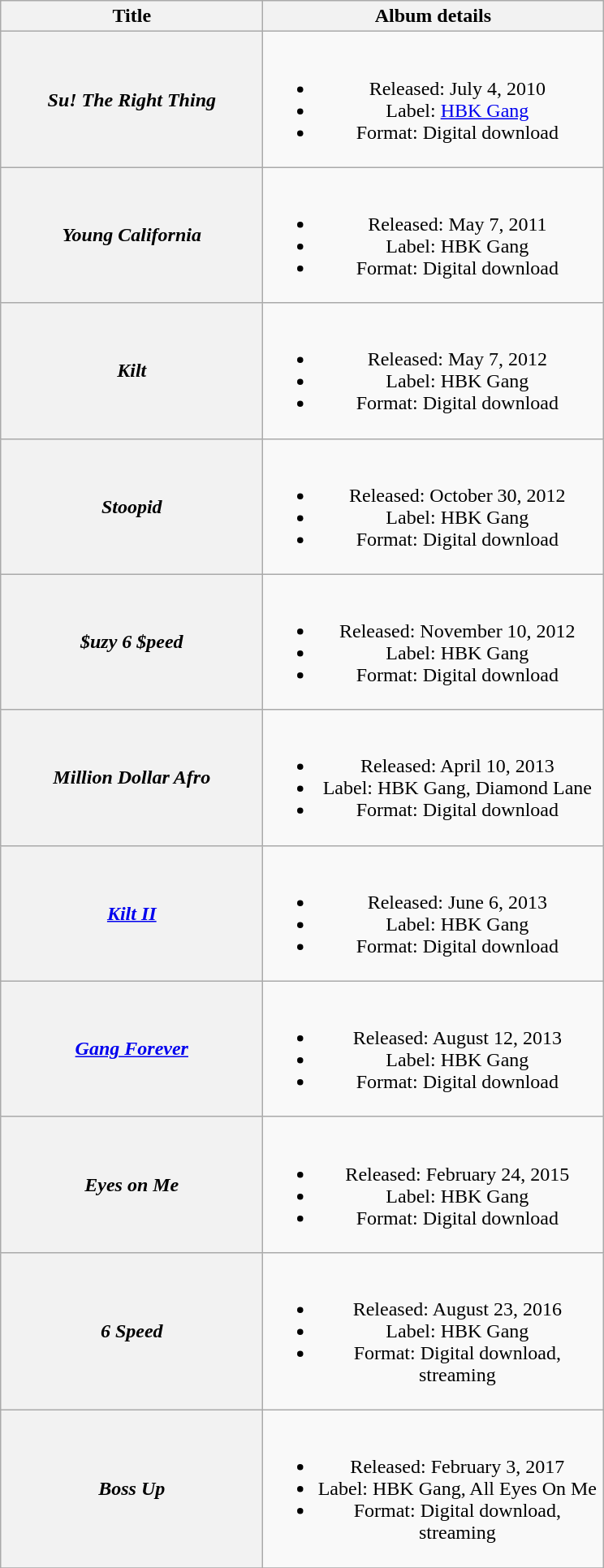<table class="wikitable plainrowheaders" style="text-align:center;">
<tr>
<th scope="col" style="width:13em;">Title</th>
<th scope="col" style="width:17em;">Album details</th>
</tr>
<tr>
<th scope="row"><em>Su! The Right Thing</em></th>
<td><br><ul><li>Released: July 4, 2010</li><li>Label: <a href='#'>HBK Gang</a></li><li>Format: Digital download</li></ul></td>
</tr>
<tr>
<th scope="row"><em>Young California</em></th>
<td><br><ul><li>Released: May 7, 2011</li><li>Label: HBK Gang</li><li>Format: Digital download</li></ul></td>
</tr>
<tr>
<th scope="row"><em>Kilt</em></th>
<td><br><ul><li>Released: May 7, 2012</li><li>Label: HBK Gang</li><li>Format: Digital download</li></ul></td>
</tr>
<tr>
<th scope="row"><em>Stoopid</em> </th>
<td><br><ul><li>Released: October 30, 2012</li><li>Label: HBK Gang</li><li>Format: Digital download</li></ul></td>
</tr>
<tr>
<th scope="row"><em>$uzy 6 $peed</em></th>
<td><br><ul><li>Released: November 10, 2012</li><li>Label: HBK Gang</li><li>Format: Digital download</li></ul></td>
</tr>
<tr>
<th scope="row"><em>Million Dollar Afro</em> <br></th>
<td><br><ul><li>Released: April 10, 2013</li><li>Label: HBK Gang, Diamond Lane</li><li>Format: Digital download</li></ul></td>
</tr>
<tr>
<th scope="row"><em><a href='#'>Kilt II</a></em></th>
<td><br><ul><li>Released: June 6, 2013</li><li>Label: HBK Gang</li><li>Format: Digital download</li></ul></td>
</tr>
<tr>
<th scope="row"><em><a href='#'>Gang Forever</a></em> <br></th>
<td><br><ul><li>Released: August 12, 2013</li><li>Label: HBK Gang</li><li>Format: Digital download</li></ul></td>
</tr>
<tr>
<th scope="row"><em>Eyes on Me</em></th>
<td><br><ul><li>Released: February 24, 2015</li><li>Label: HBK Gang</li><li>Format: Digital download</li></ul></td>
</tr>
<tr>
<th scope="row"><em>6 Speed</em></th>
<td><br><ul><li>Released: August 23, 2016</li><li>Label: HBK Gang</li><li>Format: Digital download, streaming</li></ul></td>
</tr>
<tr>
<th scope="row"><em>Boss Up</em></th>
<td><br><ul><li>Released: February 3, 2017</li><li>Label: HBK Gang, All Eyes On Me</li><li>Format: Digital download, streaming</li></ul></td>
</tr>
<tr>
</tr>
</table>
